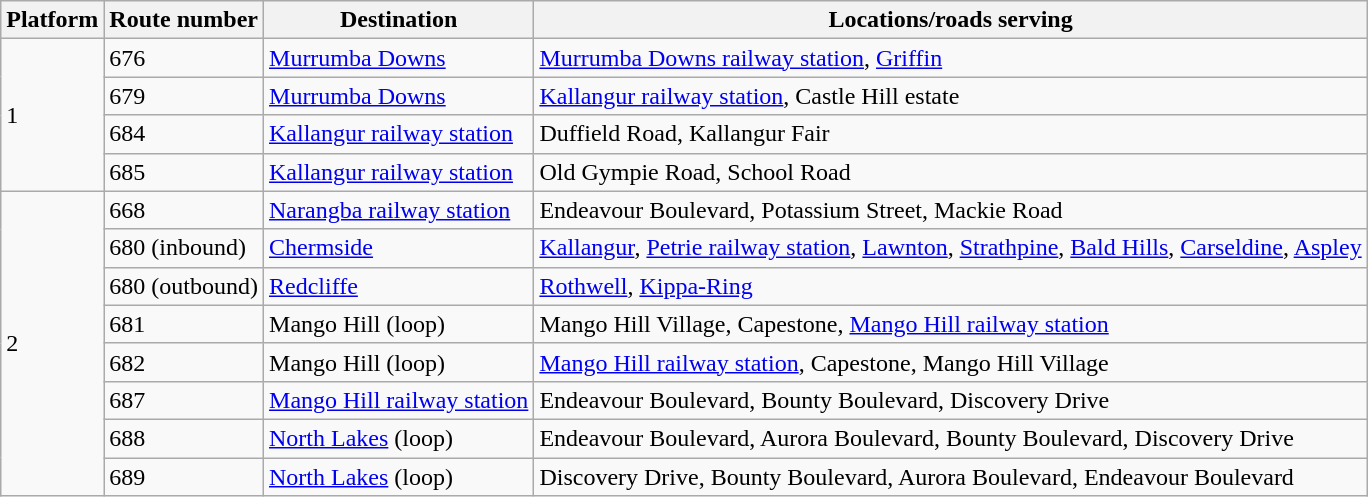<table class="wikitable">
<tr>
<th>Platform</th>
<th>Route number</th>
<th>Destination</th>
<th>Locations/roads serving</th>
</tr>
<tr>
<td rowspan="4">1</td>
<td>676</td>
<td><a href='#'>Murrumba Downs</a></td>
<td><a href='#'>Murrumba Downs railway station</a>, <a href='#'>Griffin</a></td>
</tr>
<tr>
<td>679</td>
<td><a href='#'>Murrumba Downs</a></td>
<td><a href='#'>Kallangur railway station</a>, Castle Hill estate</td>
</tr>
<tr>
<td>684</td>
<td><a href='#'>Kallangur railway station</a></td>
<td>Duffield Road, Kallangur Fair</td>
</tr>
<tr>
<td>685</td>
<td><a href='#'>Kallangur railway station</a></td>
<td>Old Gympie Road, School Road</td>
</tr>
<tr>
<td rowspan="8">2</td>
<td>668</td>
<td><a href='#'>Narangba railway station</a></td>
<td>Endeavour Boulevard, Potassium Street, Mackie Road</td>
</tr>
<tr>
<td>680 (inbound)</td>
<td><a href='#'>Chermside</a></td>
<td><a href='#'>Kallangur</a>, <a href='#'>Petrie railway station</a>, <a href='#'>Lawnton</a>, <a href='#'>Strathpine</a>, <a href='#'>Bald Hills</a>, <a href='#'>Carseldine</a>, <a href='#'>Aspley</a></td>
</tr>
<tr>
<td>680 (outbound)</td>
<td><a href='#'>Redcliffe</a></td>
<td><a href='#'>Rothwell</a>, <a href='#'>Kippa-Ring</a></td>
</tr>
<tr>
<td>681</td>
<td>Mango Hill (loop)</td>
<td>Mango Hill Village, Capestone, <a href='#'>Mango Hill railway station</a></td>
</tr>
<tr>
<td>682</td>
<td>Mango Hill (loop)</td>
<td><a href='#'>Mango Hill railway station</a>, Capestone, Mango Hill Village</td>
</tr>
<tr>
<td>687</td>
<td><a href='#'>Mango Hill railway station</a></td>
<td>Endeavour Boulevard, Bounty Boulevard, Discovery Drive</td>
</tr>
<tr>
<td>688</td>
<td><a href='#'>North Lakes</a> (loop)</td>
<td>Endeavour Boulevard, Aurora Boulevard, Bounty Boulevard, Discovery Drive</td>
</tr>
<tr>
<td>689</td>
<td><a href='#'>North Lakes</a> (loop)</td>
<td>Discovery Drive, Bounty Boulevard, Aurora Boulevard, Endeavour Boulevard</td>
</tr>
</table>
